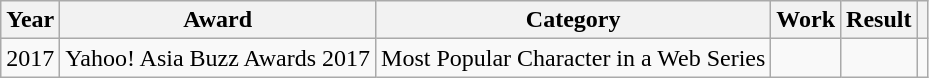<table class="wikitable plainrowheaders">
<tr>
<th>Year</th>
<th>Award</th>
<th>Category</th>
<th>Work</th>
<th>Result</th>
<th></th>
</tr>
<tr>
<td>2017</td>
<td>Yahoo! Asia Buzz Awards 2017</td>
<td>Most Popular Character in a Web Series</td>
<td><em></em></td>
<td></td>
<td></td>
</tr>
</table>
